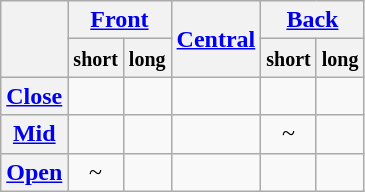<table class="wikitable" style="text-align: center;">
<tr>
<th rowspan="2"></th>
<th colspan="2"><a href='#'>Front</a></th>
<th rowspan="2"><a href='#'>Central</a></th>
<th colspan="2"><a href='#'>Back</a></th>
</tr>
<tr>
<th><small>short</small></th>
<th><small>long</small></th>
<th><small>short</small></th>
<th><small>long</small></th>
</tr>
<tr>
<th><a href='#'>Close</a></th>
<td> </td>
<td>  </td>
<td></td>
<td></td>
<td></td>
</tr>
<tr>
<th><a href='#'>Mid</a></th>
<td> </td>
<td> </td>
<td></td>
<td>~</td>
<td></td>
</tr>
<tr>
<th><a href='#'>Open</a></th>
<td>~</td>
<td></td>
<td></td>
<td></td>
<td></td>
</tr>
</table>
